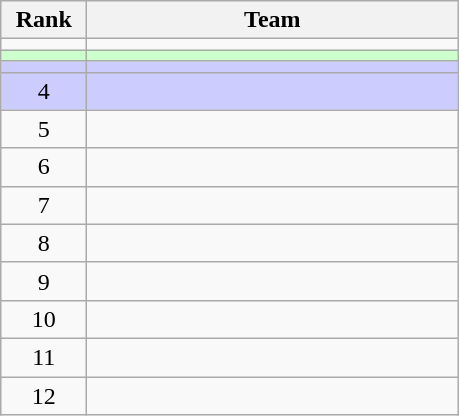<table class="wikitable" style="text-align: center;">
<tr>
<th width=50>Rank</th>
<th width=240>Team</th>
</tr>
<tr>
<td></td>
<td align=left></td>
</tr>
<tr bgcolor=ccffcc>
<td></td>
<td align=left></td>
</tr>
<tr bgcolor=ccccff>
<td></td>
<td align=left></td>
</tr>
<tr bgcolor=ccccff>
<td>4</td>
<td align=left></td>
</tr>
<tr>
<td>5</td>
<td align=left></td>
</tr>
<tr>
<td>6</td>
<td align=left></td>
</tr>
<tr>
<td>7</td>
<td align=left></td>
</tr>
<tr>
<td>8</td>
<td align=left></td>
</tr>
<tr>
<td>9</td>
<td align=left></td>
</tr>
<tr>
<td>10</td>
<td align=left></td>
</tr>
<tr>
<td>11</td>
<td align=left></td>
</tr>
<tr>
<td>12</td>
<td align=left></td>
</tr>
</table>
